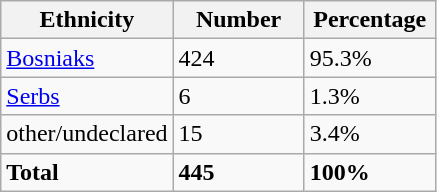<table class="wikitable">
<tr>
<th width="100px">Ethnicity</th>
<th width="80px">Number</th>
<th width="80px">Percentage</th>
</tr>
<tr>
<td><a href='#'>Bosniaks</a></td>
<td>424</td>
<td>95.3%</td>
</tr>
<tr>
<td><a href='#'>Serbs</a></td>
<td>6</td>
<td>1.3%</td>
</tr>
<tr>
<td>other/undeclared</td>
<td>15</td>
<td>3.4%</td>
</tr>
<tr>
<td><strong>Total</strong></td>
<td><strong>445</strong></td>
<td><strong>100%</strong></td>
</tr>
</table>
